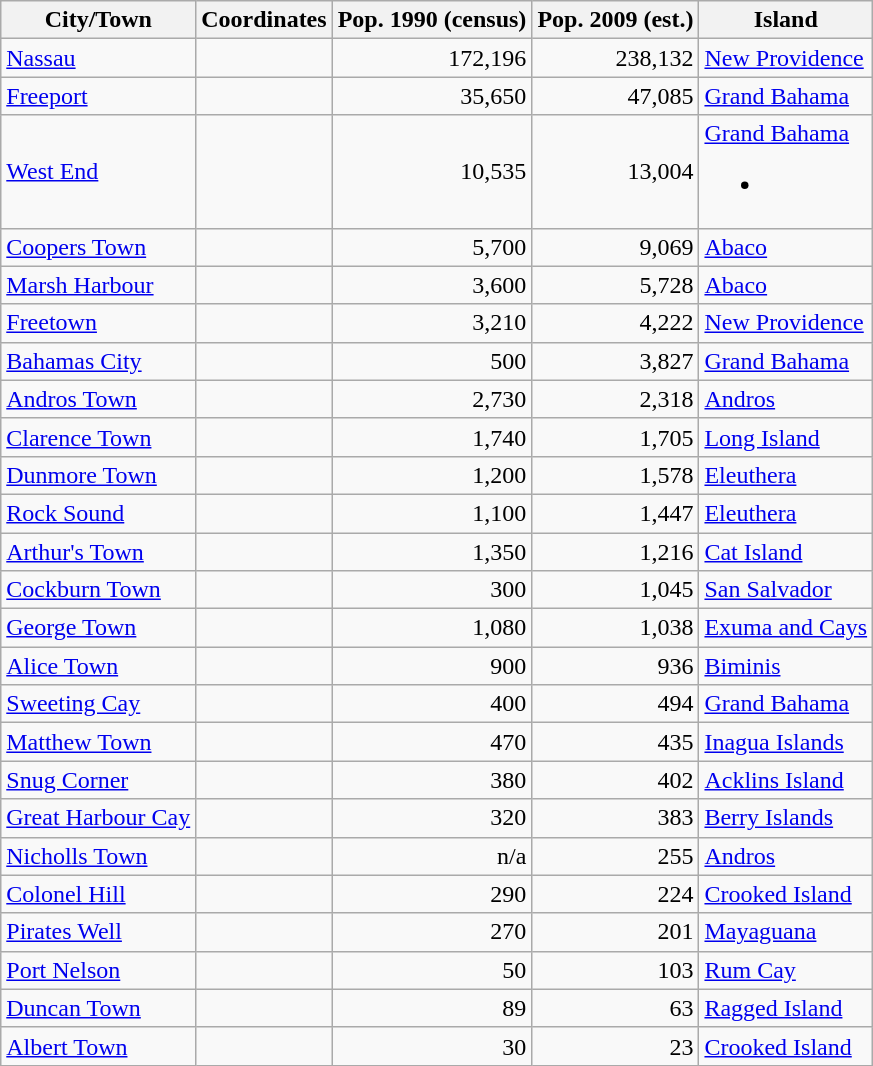<table class="wikitable sortable">
<tr>
<th>City/Town</th>
<th>Coordinates</th>
<th>Pop. 1990 (census)</th>
<th>Pop. 2009 (est.) </th>
<th>Island</th>
</tr>
<tr>
<td><a href='#'>Nassau</a></td>
<td></td>
<td align=right>172,196</td>
<td align=right>238,132</td>
<td><a href='#'>New Providence</a></td>
</tr>
<tr>
<td><a href='#'>Freeport</a></td>
<td></td>
<td align=right>35,650</td>
<td align=right>47,085</td>
<td><a href='#'>Grand Bahama</a></td>
</tr>
<tr>
<td><a href='#'>West End</a></td>
<td></td>
<td align=right>10,535</td>
<td align=right>13,004</td>
<td><a href='#'>Grand Bahama</a><br><ul><li></li></ul></td>
</tr>
<tr>
<td><a href='#'>Coopers Town</a></td>
<td></td>
<td align=right>5,700</td>
<td align=right>9,069</td>
<td><a href='#'>Abaco</a></td>
</tr>
<tr>
<td><a href='#'>Marsh Harbour</a></td>
<td></td>
<td align=right>3,600</td>
<td align=right>5,728</td>
<td><a href='#'>Abaco</a></td>
</tr>
<tr>
<td><a href='#'>Freetown</a></td>
<td></td>
<td align=right>3,210</td>
<td align=right>4,222</td>
<td><a href='#'>New Providence</a></td>
</tr>
<tr>
<td><a href='#'>Bahamas City</a></td>
<td></td>
<td align=right>500</td>
<td align=right>3,827</td>
<td><a href='#'>Grand Bahama</a></td>
</tr>
<tr>
<td><a href='#'>Andros Town</a></td>
<td></td>
<td align=right>2,730</td>
<td align=right>2,318</td>
<td><a href='#'>Andros</a></td>
</tr>
<tr>
<td><a href='#'>Clarence Town</a></td>
<td></td>
<td align=right>1,740</td>
<td align=right>1,705</td>
<td><a href='#'>Long Island</a></td>
</tr>
<tr>
<td><a href='#'>Dunmore Town</a></td>
<td></td>
<td align=right>1,200</td>
<td align=right>1,578</td>
<td><a href='#'>Eleuthera</a></td>
</tr>
<tr>
<td><a href='#'>Rock Sound</a></td>
<td></td>
<td align=right>1,100</td>
<td align=right>1,447</td>
<td><a href='#'>Eleuthera</a></td>
</tr>
<tr>
<td><a href='#'>Arthur's Town</a></td>
<td></td>
<td align=right>1,350</td>
<td align=right>1,216</td>
<td><a href='#'>Cat Island</a></td>
</tr>
<tr>
<td><a href='#'>Cockburn Town</a></td>
<td></td>
<td align=right>300</td>
<td align=right>1,045</td>
<td><a href='#'>San Salvador</a></td>
</tr>
<tr>
<td><a href='#'>George Town</a></td>
<td></td>
<td align=right>1,080</td>
<td align=right>1,038</td>
<td><a href='#'>Exuma and Cays</a></td>
</tr>
<tr>
<td><a href='#'>Alice Town</a></td>
<td></td>
<td align=right>900</td>
<td align=right>936</td>
<td><a href='#'>Biminis</a></td>
</tr>
<tr>
<td><a href='#'>Sweeting Cay</a></td>
<td></td>
<td align=right>400</td>
<td align=right>494</td>
<td><a href='#'>Grand Bahama</a></td>
</tr>
<tr>
<td><a href='#'>Matthew Town</a></td>
<td></td>
<td align=right>470</td>
<td align=right>435</td>
<td><a href='#'>Inagua Islands</a></td>
</tr>
<tr>
<td><a href='#'>Snug Corner</a></td>
<td></td>
<td align=right>380</td>
<td align=right>402</td>
<td><a href='#'>Acklins Island</a></td>
</tr>
<tr>
<td><a href='#'>Great Harbour Cay</a></td>
<td></td>
<td align=right>320</td>
<td align=right>383</td>
<td><a href='#'>Berry Islands</a></td>
</tr>
<tr>
<td><a href='#'>Nicholls Town</a></td>
<td></td>
<td align=right>n/a</td>
<td align=right>255</td>
<td><a href='#'>Andros</a></td>
</tr>
<tr>
<td><a href='#'>Colonel Hill</a></td>
<td></td>
<td align=right>290</td>
<td align=right>224</td>
<td><a href='#'>Crooked Island</a></td>
</tr>
<tr>
<td><a href='#'>Pirates Well</a></td>
<td></td>
<td align=right>270</td>
<td align=right>201</td>
<td><a href='#'>Mayaguana</a></td>
</tr>
<tr>
<td><a href='#'>Port Nelson</a></td>
<td></td>
<td align=right>50</td>
<td align=right>103</td>
<td><a href='#'>Rum Cay</a></td>
</tr>
<tr>
<td><a href='#'>Duncan Town</a></td>
<td></td>
<td align=right>89</td>
<td align=right>63</td>
<td><a href='#'>Ragged Island</a></td>
</tr>
<tr>
<td><a href='#'>Albert Town</a></td>
<td></td>
<td align=right>30</td>
<td align=right>23</td>
<td><a href='#'>Crooked Island</a></td>
</tr>
</table>
